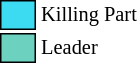<table class="toccolours" style="white-space: nowrap; font-size: 85%;">
<tr>
<td style="background:#3cdbf2; border: 1px solid black;">      </td>
<td>Killing Part</td>
</tr>
<tr>
<td style="background:#6CD1BF; border: 1px solid black;">      </td>
<td>Leader</td>
</tr>
<tr>
</tr>
</table>
